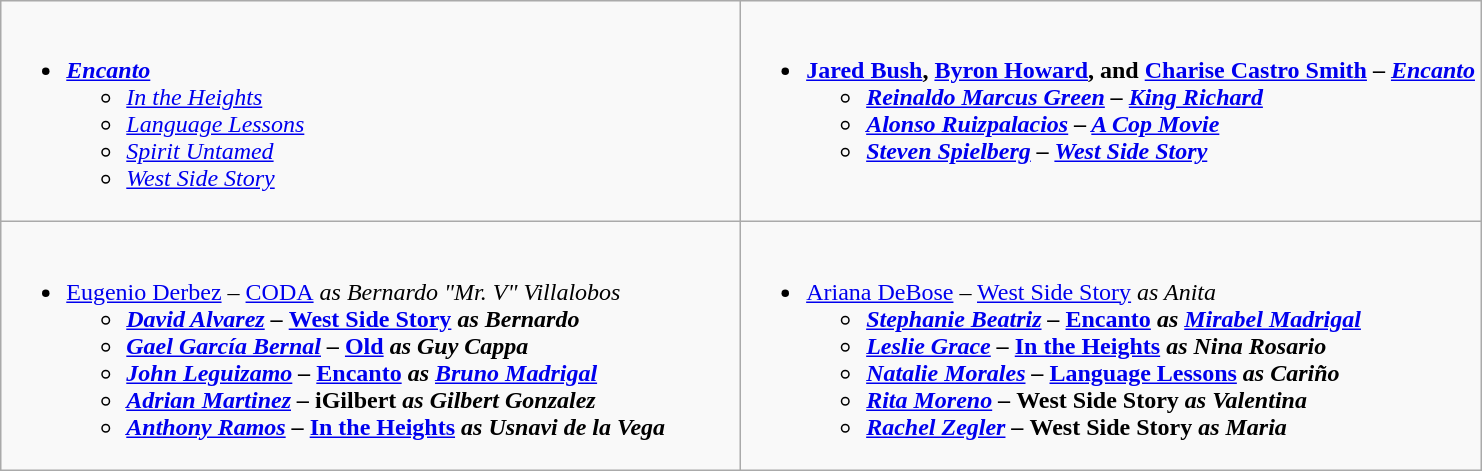<table class="wikitable">
<tr>
<td style="vertical-align:top;" width="50%"><br><ul><li><strong><em><a href='#'>Encanto</a></em></strong><ul><li><em><a href='#'>In the Heights</a></em></li><li><em><a href='#'>Language Lessons</a></em></li><li><em><a href='#'>Spirit Untamed</a></em></li><li><em><a href='#'>West Side Story</a></em></li></ul></li></ul></td>
<td style="vertical-align:top;" width="50%"><br><ul><li><strong><a href='#'>Jared Bush</a>, <a href='#'>Byron Howard</a>, and <a href='#'>Charise Castro Smith</a> – <em><a href='#'>Encanto</a><strong><em><ul><li><a href='#'>Reinaldo Marcus Green</a> – </em><a href='#'>King Richard</a><em></li><li><a href='#'>Alonso Ruizpalacios</a> – </em><a href='#'>A Cop Movie</a><em></li><li><a href='#'>Steven Spielberg</a> – </em><a href='#'>West Side Story</a><em></li></ul></li></ul></td>
</tr>
<tr>
<td style="vertical-align:top;" width="50%"><br><ul><li></strong><a href='#'>Eugenio Derbez</a> – </em><a href='#'>CODA</a><em> as Bernardo "Mr. V" Villalobos<strong><ul><li><a href='#'>David Alvarez</a> – </em><a href='#'>West Side Story</a><em> as Bernardo</li><li><a href='#'>Gael García Bernal</a> – </em><a href='#'>Old</a><em> as Guy Cappa</li><li><a href='#'>John Leguizamo</a> – </em><a href='#'>Encanto</a><em> as <a href='#'>Bruno Madrigal</a></li><li><a href='#'>Adrian Martinez</a> – </em>iGilbert<em> as Gilbert Gonzalez</li><li><a href='#'>Anthony Ramos</a> – </em><a href='#'>In the Heights</a><em> as Usnavi de la Vega</li></ul></li></ul></td>
<td style="vertical-align:top;" width="50%"><br><ul><li></strong><a href='#'>Ariana DeBose</a> – </em><a href='#'>West Side Story</a><em> as Anita<strong><ul><li><a href='#'>Stephanie Beatriz</a> – </em><a href='#'>Encanto</a><em> as <a href='#'>Mirabel Madrigal</a></li><li><a href='#'>Leslie Grace</a> – </em><a href='#'>In the Heights</a><em> as Nina Rosario</li><li><a href='#'>Natalie Morales</a> – </em><a href='#'>Language Lessons</a><em> as Cariño</li><li><a href='#'>Rita Moreno</a> – </em>West Side Story<em> as Valentina</li><li><a href='#'>Rachel Zegler</a> – </em>West Side Story<em> as Maria</li></ul></li></ul></td>
</tr>
</table>
